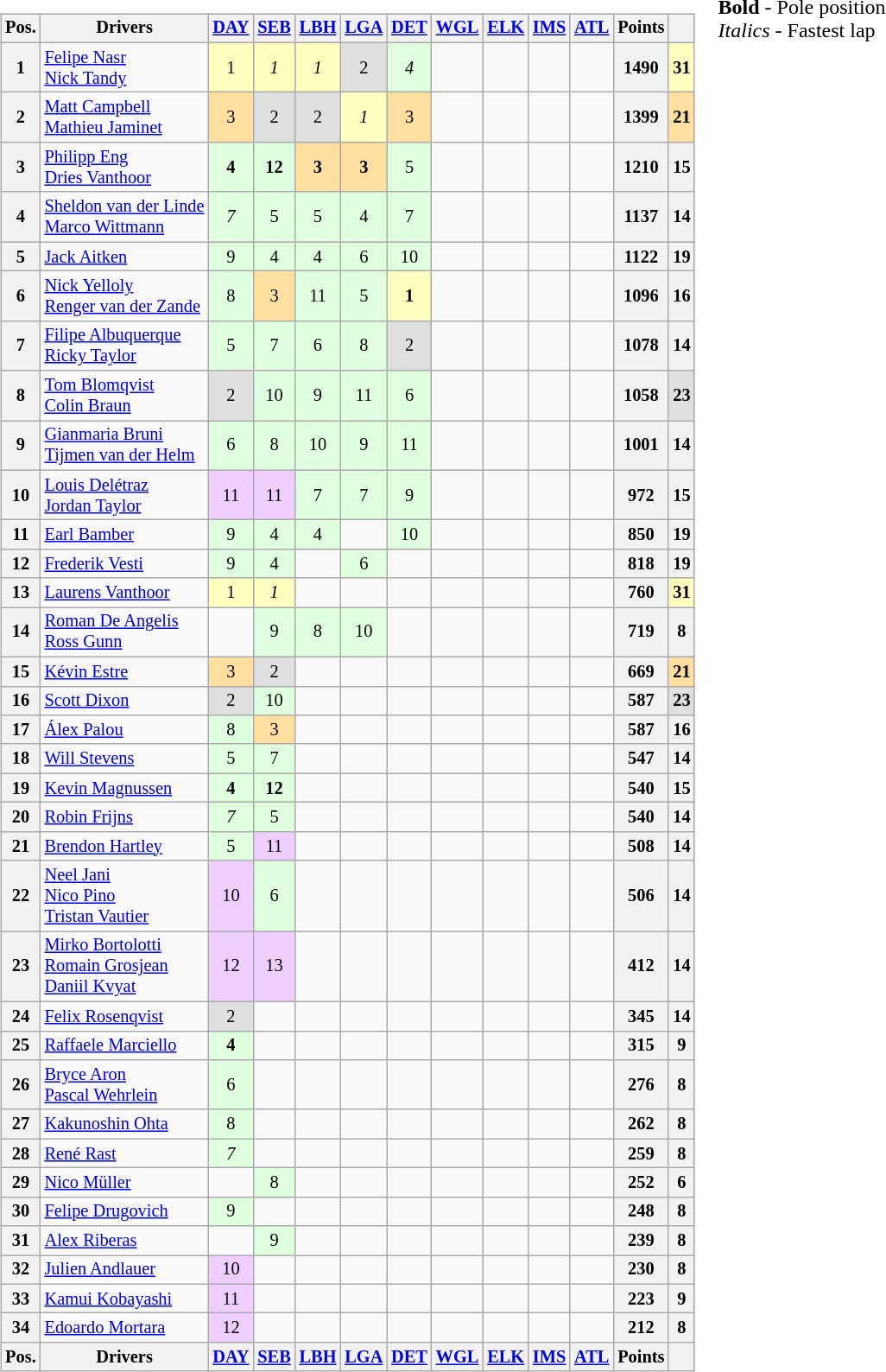<table valign="top">
<tr>
<td><br><table class="wikitable" style="font-size:85%;">
<tr>
<th>Pos.</th>
<th>Drivers</th>
<th><a href='#'>DAY</a></th>
<th><a href='#'>SEB</a></th>
<th><a href='#'>LBH</a></th>
<th><a href='#'>LGA</a></th>
<th><a href='#'>DET</a></th>
<th><a href='#'>WGL</a></th>
<th><a href='#'>ELK</a></th>
<th><a href='#'>IMS</a></th>
<th><a href='#'>ATL</a></th>
<th>Points</th>
<th></th>
</tr>
<tr>
<th>1</th>
<td> <a href='#'>Felipe Nasr</a><br> <a href='#'>Nick Tandy</a></td>
<td style="background:#ffffbf" align="center">1</td>
<td style="background:#ffffbf" align="center"><em>1</em></td>
<td style="background:#ffffbf" align="center"><em>1</em></td>
<td style="background:#dfdfdf" align="center">2</td>
<td style="background:#dfffdf" align="center"><em>4</em></td>
<td style="background:#" align="center"></td>
<td style="background:#" align="center"></td>
<td style="background:#" align="center"></td>
<td style="background:#" align="center"></td>
<th>1490</th>
<th style="background:#ffffbf;">31</th>
</tr>
<tr>
<th>2</th>
<td> <a href='#'>Matt Campbell</a><br> <a href='#'>Mathieu Jaminet</a></td>
<td style="background:#ffdf9f" align="center">3</td>
<td style="background:#dfdfdf" align="center">2</td>
<td style="background:#dfdfdf" align="center">2</td>
<td style="background:#ffffbf" align="center"><em>1</em></td>
<td style="background:#ffdf9f" align="center">3</td>
<td style="background:#" align="center"></td>
<td style="background:#" align="center"></td>
<td style="background:#" align="center"></td>
<td style="background:#" align="center"></td>
<th>1399</th>
<th style="background:#ffdf9f">21</th>
</tr>
<tr>
<th>3</th>
<td> <a href='#'>Philipp Eng</a><br> <a href='#'>Dries Vanthoor</a></td>
<td style="background:#dfffdf" align="center"><strong>4</strong></td>
<td style="background:#dfffdf" align="center"><strong>12</strong></td>
<td style="background:#ffdf9f" align="center"><strong>3</strong></td>
<td style="background:#ffdf9f" align="center"><strong>3</strong></td>
<td style="background:#dfffdf" align="center">5</td>
<td style="background:#" align="center"></td>
<td style="background:#" align="center"></td>
<td style="background:#" align="center"></td>
<td style="background:#" align="center"></td>
<th>1210</th>
<th>15</th>
</tr>
<tr>
<th>4</th>
<td> <a href='#'>Sheldon van der Linde</a><br> <a href='#'>Marco Wittmann</a></td>
<td style="background:#dfffdf" align="center"><em>7</em></td>
<td style="background:#dfffdf" align="center">5</td>
<td style="background:#dfffdf" align="center">5</td>
<td style="background:#dfffdf" align="center">4</td>
<td style="background:#dfffdf" align="center">7</td>
<td style="background:#" align="center"></td>
<td style="background:#" align="center"></td>
<td style="background:#" align="center"></td>
<td style="background:#" align="center"></td>
<th>1137</th>
<th>14</th>
</tr>
<tr>
<th>5</th>
<td> <a href='#'>Jack Aitken</a></td>
<td style="background:#dfffdf" align="center">9</td>
<td style="background:#dfffdf" align="center">4</td>
<td style="background:#dfffdf" align="center">4</td>
<td style="background:#dfffdf" align="center">6</td>
<td style="background:#dfffdf" align="center">10</td>
<td style="background:#" align="center"></td>
<td style="background:#" align="center"></td>
<td style="background:#" align="center"></td>
<td style="background:#" align="center"></td>
<th>1122</th>
<th>19</th>
</tr>
<tr>
<th>6</th>
<td> <a href='#'>Nick Yelloly</a><br> <a href='#'>Renger van der Zande</a></td>
<td style="background:#dfffdf" align="center">8</td>
<td style="background:#ffdf9f" align="center">3</td>
<td style="background:#dfffdf" align="center">11</td>
<td style="background:#dfffdf" align="center">5</td>
<td style="background:#ffffbf" align="center"><strong>1</strong></td>
<td style="background:#" align="center"></td>
<td style="background:#" align="center"></td>
<td style="background:#" align="center"></td>
<td style="background:#" align="center"></td>
<th>1096</th>
<th>16</th>
</tr>
<tr>
<th>7</th>
<td> <a href='#'>Filipe Albuquerque</a><br> <a href='#'>Ricky Taylor</a></td>
<td style="background:#dfffdf" align="center">5</td>
<td style="background:#dfffdf" align="center">7</td>
<td style="background:#dfffdf" align="center">6</td>
<td style="background:#dfffdf" align="center">8</td>
<td style="background:#dfdfdf" align="center">2</td>
<td style="background:#" align="center"></td>
<td style="background:#" align="center"></td>
<td style="background:#" align="center"></td>
<td style="background:#" align="center"></td>
<th>1078</th>
<th>14</th>
</tr>
<tr>
<th>8</th>
<td> <a href='#'>Tom Blomqvist</a><br> <a href='#'>Colin Braun</a></td>
<td style="background:#dfdfdf" align="center">2</td>
<td style="background:#dfffdf" align="center">10</td>
<td style="background:#dfffdf" align="center">9</td>
<td style="background:#dfffdf" align="center">11</td>
<td style="background:#dfffdf" align="center">6</td>
<td style="background:#" align="center"></td>
<td style="background:#" align="center"></td>
<td style="background:#" align="center"></td>
<td style="background:#" align="center"></td>
<th>1058</th>
<th style="background:#dfdfdf;">23</th>
</tr>
<tr>
<th>9</th>
<td> <a href='#'>Gianmaria Bruni</a><br> <a href='#'>Tijmen van der Helm</a></td>
<td style="background:#dfffdf" align="center">6</td>
<td style="background:#dfffdf" align="center">8</td>
<td style="background:#dfffdf" align="center">10</td>
<td style="background:#dfffdf" align="center">9</td>
<td style="background:#dfffdf" align="center">11</td>
<td style="background:#" align="center"></td>
<td style="background:#" align="center"></td>
<td style="background:#" align="center"></td>
<td style="background:#" align="center"></td>
<th>1001</th>
<th>14</th>
</tr>
<tr>
<th>10</th>
<td> <a href='#'>Louis Delétraz</a><br> <a href='#'>Jordan Taylor</a></td>
<td style="background:#efcfff" align="center">11</td>
<td style="background:#efcfff" align="center">11</td>
<td style="background:#dfffdf" align="center">7</td>
<td style="background:#dfffdf" align="center">7</td>
<td style="background:#dfffdf" align="center">9</td>
<td style="background:#" align="center"></td>
<td style="background:#" align="center"></td>
<td style="background:#" align="center"></td>
<td style="background:#" align="center"></td>
<th>972</th>
<th>15</th>
</tr>
<tr>
<th>11</th>
<td> <a href='#'>Earl Bamber</a></td>
<td style="background:#dfffdf" align="center">9</td>
<td style="background:#dfffdf" align="center">4</td>
<td style="background:#dfffdf" align="center">4</td>
<td></td>
<td style="background:#dfffdf" align="center">10</td>
<td style="background:#" align="center"></td>
<td style="background:#" align="center"></td>
<td style="background:#" align="center"></td>
<td style="background:#" align="center"></td>
<th>850</th>
<th>19</th>
</tr>
<tr>
<th>12</th>
<td> <a href='#'>Frederik Vesti</a></td>
<td style="background:#dfffdf" align="center">9</td>
<td style="background:#dfffdf" align="center">4</td>
<td></td>
<td style="background:#dfffdf" align="center">6</td>
<td style="background:#" align="center"></td>
<td style="background:#" align="center"></td>
<td style="background:#" align="center"></td>
<td style="background:#" align="center"></td>
<td style="background:#" align="center"></td>
<th>818</th>
<th>19</th>
</tr>
<tr>
<th>13</th>
<td> <a href='#'>Laurens Vanthoor</a></td>
<td style="background:#ffffbf" align="center">1</td>
<td style="background:#ffffbf" align="center"><em>1</em></td>
<td></td>
<td></td>
<td style="background:#" align="center"></td>
<td style="background:#" align="center"></td>
<td style="background:#" align="center"></td>
<td style="background:#" align="center"></td>
<td style="background:#" align="center"></td>
<th>760</th>
<th style="background:#ffffbf;">31</th>
</tr>
<tr>
<th>14</th>
<td> <a href='#'>Roman De Angelis</a><br> <a href='#'>Ross Gunn</a></td>
<td></td>
<td style="background:#dfffdf" align="center">9</td>
<td style="background:#dfffdf" align="center">8</td>
<td style="background:#dfffdf" align="center">10</td>
<td style="background:#" align="center"></td>
<td style="background:#" align="center"></td>
<td style="background:#" align="center"></td>
<td style="background:#" align="center"></td>
<td style="background:#" align="center"></td>
<th>719</th>
<th>8</th>
</tr>
<tr>
<th>15</th>
<td> <a href='#'>Kévin Estre</a></td>
<td style="background:#ffdf9f" align="center">3</td>
<td style="background:#dfdfdf" align="center">2</td>
<td></td>
<td></td>
<td style="background:#" align="center"></td>
<td style="background:#" align="center"></td>
<td style="background:#" align="center"></td>
<td style="background:#" align="center"></td>
<td style="background:#" align="center"></td>
<th>669</th>
<th style="background:#ffdf9f">21</th>
</tr>
<tr>
<th>16</th>
<td> <a href='#'>Scott Dixon</a></td>
<td style="background:#dfdfdf" align="center">2</td>
<td style="background:#dfffdf" align="center">10</td>
<td></td>
<td></td>
<td style="background:#" align="center"></td>
<td style="background:#" align="center"></td>
<td style="background:#" align="center"></td>
<td style="background:#" align="center"></td>
<td style="background:#" align="center"></td>
<th>587</th>
<th style="background:#dfdfdf;">23</th>
</tr>
<tr>
<th>17</th>
<td> <a href='#'>Álex Palou</a></td>
<td style="background:#dfffdf" align="center">8</td>
<td style="background:#ffdf9f" align="center">3</td>
<td></td>
<td></td>
<td style="background:#" align="center"></td>
<td style="background:#" align="center"></td>
<td style="background:#" align="center"></td>
<td style="background:#" align="center"></td>
<td style="background:#" align="center"></td>
<th>587</th>
<th>16</th>
</tr>
<tr>
<th>18</th>
<td> <a href='#'>Will Stevens</a></td>
<td style="background:#dfffdf" align="center">5</td>
<td style="background:#dfffdf" align="center">7</td>
<td></td>
<td></td>
<td style="background:#" align="center"></td>
<td style="background:#" align="center"></td>
<td style="background:#" align="center"></td>
<td style="background:#" align="center"></td>
<td style="background:#" align="center"></td>
<th>547</th>
<th>14</th>
</tr>
<tr>
<th>19</th>
<td> <a href='#'>Kevin Magnussen</a></td>
<td style="background:#dfffdf" align="center"><strong>4</strong></td>
<td style="background:#dfffdf" align="center"><strong>12</strong></td>
<td></td>
<td></td>
<td style="background:#" align="center"></td>
<td style="background:#" align="center"></td>
<td style="background:#" align="center"></td>
<td style="background:#" align="center"></td>
<td style="background:#" align="center"></td>
<th>540</th>
<th>15</th>
</tr>
<tr>
<th>20</th>
<td> <a href='#'>Robin Frijns</a></td>
<td style="background:#dfffdf" align="center"><em>7</em></td>
<td style="background:#dfffdf" align="center">5</td>
<td></td>
<td></td>
<td style="background:#" align="center"></td>
<td style="background:#" align="center"></td>
<td style="background:#" align="center"></td>
<td style="background:#" align="center"></td>
<td style="background:#" align="center"></td>
<th>540</th>
<th>14</th>
</tr>
<tr>
<th>21</th>
<td> <a href='#'>Brendon Hartley</a></td>
<td style="background:#dfffdf" align="center">5</td>
<td style="background:#efcfff" align="center">11</td>
<td></td>
<td></td>
<td style="background:#" align="center"></td>
<td style="background:#" align="center"></td>
<td style="background:#" align="center"></td>
<td style="background:#" align="center"></td>
<td style="background:#" align="center"></td>
<th>508</th>
<th>14</th>
</tr>
<tr>
<th>22</th>
<td> <a href='#'>Neel Jani</a><br> <a href='#'>Nico Pino</a><br> <a href='#'>Tristan Vautier</a></td>
<td style="background:#efcfff" align="center">10</td>
<td style="background:#dfffdf" align="center">6</td>
<td></td>
<td></td>
<td style="background:#" align="center"></td>
<td style="background:#" align="center"></td>
<td style="background:#" align="center"></td>
<td style="background:#" align="center"></td>
<td style="background:#" align="center"></td>
<th>506</th>
<th>14</th>
</tr>
<tr>
<th>23</th>
<td> <a href='#'>Mirko Bortolotti</a><br> <a href='#'>Romain Grosjean</a><br> <a href='#'>Daniil Kvyat</a></td>
<td style="background:#efcfff" align="center">12</td>
<td style="background:#efcfff" align="center">13</td>
<td></td>
<td></td>
<td style="background:#" align="center"></td>
<td style="background:#" align="center"></td>
<td style="background:#" align="center"></td>
<td style="background:#" align="center"></td>
<td style="background:#" align="center"></td>
<th>412</th>
<th>14</th>
</tr>
<tr>
<th>24</th>
<td> <a href='#'>Felix Rosenqvist</a></td>
<td style="background:#dfdfdf" align="center">2</td>
<td></td>
<td></td>
<td></td>
<td style="background:#" align="center"></td>
<td style="background:#" align="center"></td>
<td style="background:#" align="center"></td>
<td style="background:#" align="center"></td>
<td style="background:#" align="center"></td>
<th>345</th>
<th>14</th>
</tr>
<tr>
<th>25</th>
<td> <a href='#'>Raffaele Marciello</a></td>
<td style="background:#dfffdf" align="center"><strong>4</strong></td>
<td></td>
<td></td>
<td></td>
<td style="background:#" align="center"></td>
<td style="background:#" align="center"></td>
<td style="background:#" align="center"></td>
<td style="background:#" align="center"></td>
<td style="background:#" align="center"></td>
<th>315</th>
<th>9</th>
</tr>
<tr>
<th>26</th>
<td> <a href='#'>Bryce Aron</a><br> <a href='#'>Pascal Wehrlein</a></td>
<td style="background:#dfffdf" align="center">6</td>
<td></td>
<td></td>
<td></td>
<td style="background:#" align="center"></td>
<td style="background:#" align="center"></td>
<td style="background:#" align="center"></td>
<td style="background:#" align="center"></td>
<td style="background:#" align="center"></td>
<th>276</th>
<th>8</th>
</tr>
<tr>
<th>27</th>
<td> <a href='#'>Kakunoshin Ohta</a></td>
<td style="background:#dfffdf" align="center">8</td>
<td></td>
<td></td>
<td></td>
<td style="background:#" align="center"></td>
<td style="background:#" align="center"></td>
<td style="background:#" align="center"></td>
<td style="background:#" align="center"></td>
<td style="background:#" align="center"></td>
<th>262</th>
<th>8</th>
</tr>
<tr>
<th>28</th>
<td> <a href='#'>René Rast</a></td>
<td style="background:#dfffdf" align="center"><em>7</em></td>
<td></td>
<td></td>
<td></td>
<td style="background:#" align="center"></td>
<td style="background:#" align="center"></td>
<td style="background:#" align="center"></td>
<td style="background:#" align="center"></td>
<td style="background:#" align="center"></td>
<th>259</th>
<th>8</th>
</tr>
<tr>
<th>29</th>
<td> <a href='#'>Nico Müller</a></td>
<td></td>
<td style="background:#dfffdf" align="center">8</td>
<td></td>
<td></td>
<td style="background:#" align="center"></td>
<td style="background:#" align="center"></td>
<td style="background:#" align="center"></td>
<td style="background:#" align="center"></td>
<td style="background:#" align="center"></td>
<th>252</th>
<th>6</th>
</tr>
<tr>
<th>30</th>
<td> <a href='#'>Felipe Drugovich</a></td>
<td style="background:#dfffdf" align="center">9</td>
<td></td>
<td></td>
<td></td>
<td style="background:#" align="center"></td>
<td style="background:#" align="center"></td>
<td style="background:#" align="center"></td>
<td style="background:#" align="center"></td>
<td style="background:#" align="center"></td>
<th>248</th>
<th>8</th>
</tr>
<tr>
<th>31</th>
<td> <a href='#'>Alex Riberas</a></td>
<td></td>
<td style="background:#dfffdf" align="center">9</td>
<td></td>
<td></td>
<td style="background:#" align="center"></td>
<td style="background:#" align="center"></td>
<td style="background:#" align="center"></td>
<td style="background:#" align="center"></td>
<td style="background:#" align="center"></td>
<th>239</th>
<th>8</th>
</tr>
<tr>
<th>32</th>
<td> <a href='#'>Julien Andlauer</a></td>
<td style="background:#efcfff" align="center">10</td>
<td></td>
<td></td>
<td></td>
<td style="background:#" align="center"></td>
<td style="background:#" align="center"></td>
<td style="background:#" align="center"></td>
<td style="background:#" align="center"></td>
<td style="background:#" align="center"></td>
<th>230</th>
<th>8</th>
</tr>
<tr>
<th>33</th>
<td> <a href='#'>Kamui Kobayashi</a></td>
<td style="background:#efcfff" align="center">11</td>
<td></td>
<td></td>
<td></td>
<td style="background:#" align="center"></td>
<td style="background:#" align="center"></td>
<td style="background:#" align="center"></td>
<td style="background:#" align="center"></td>
<td style="background:#" align="center"></td>
<th>223</th>
<th>9</th>
</tr>
<tr>
<th>34</th>
<td> <a href='#'>Edoardo Mortara</a></td>
<td style="background:#efcfff" align="center">12</td>
<td></td>
<td></td>
<td></td>
<td style="background:#" align="center"></td>
<td style="background:#" align="center"></td>
<td style="background:#" align="center"></td>
<td style="background:#" align="center"></td>
<td style="background:#" align="center"></td>
<th>212</th>
<th>8</th>
</tr>
<tr>
<th>Pos.</th>
<th>Drivers</th>
<th><a href='#'>DAY</a></th>
<th><a href='#'>SEB</a></th>
<th><a href='#'>LBH</a></th>
<th><a href='#'>LGA</a></th>
<th><a href='#'>DET</a></th>
<th><a href='#'>WGL</a></th>
<th><a href='#'>ELK</a></th>
<th><a href='#'>IMS</a></th>
<th><a href='#'>ATL</a></th>
<th>Points</th>
<th></th>
</tr>
</table>
</td>
<td valign="top"><br><span><strong>Bold</strong> - Pole position</span><br><span><em>Italics</em> - Fastest lap</span></td>
</tr>
</table>
